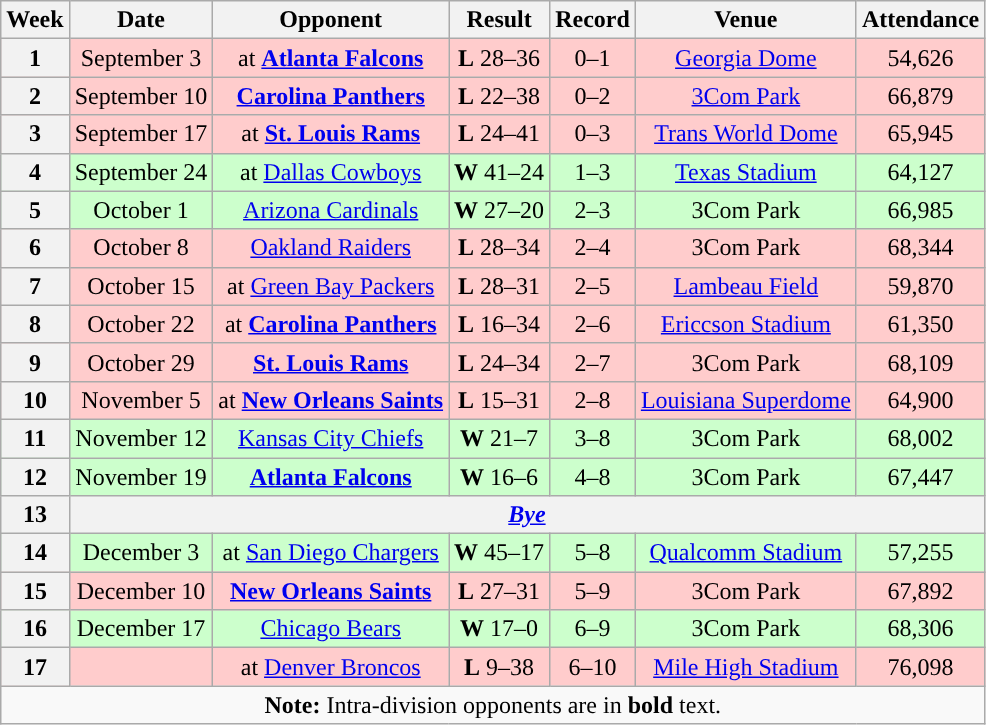<table class="wikitable" style="text-align:center;">
<tr>
<th>Week</th>
<th>Date</th>
<th>Opponent</th>
<th>Result</th>
<th>Record</th>
<th>Venue</th>
<th>Attendance</th>
</tr>
<tr style="background:#fcc">
<th>1</th>
<td>September 3</td>
<td>at <strong><a href='#'>Atlanta Falcons</a></strong></td>
<td><strong>L</strong> 28–36</td>
<td>0–1</td>
<td><a href='#'>Georgia Dome</a></td>
<td>54,626</td>
</tr>
<tr style="background:#fcc">
<th>2</th>
<td>September 10</td>
<td><strong><a href='#'>Carolina Panthers</a></strong></td>
<td><strong>L</strong> 22–38</td>
<td>0–2</td>
<td><a href='#'>3Com Park</a></td>
<td>66,879</td>
</tr>
<tr style="background:#fcc">
<th>3</th>
<td>September 17</td>
<td>at <strong><a href='#'>St. Louis Rams</a></strong></td>
<td><strong>L</strong> 24–41</td>
<td>0–3</td>
<td><a href='#'>Trans World Dome</a></td>
<td>65,945</td>
</tr>
<tr style="background:#cfc">
<th>4</th>
<td>September 24</td>
<td>at <a href='#'>Dallas Cowboys</a></td>
<td><strong>W</strong> 41–24</td>
<td>1–3</td>
<td><a href='#'>Texas Stadium</a></td>
<td>64,127</td>
</tr>
<tr style="background:#cfc">
<th>5</th>
<td>October 1</td>
<td><a href='#'>Arizona Cardinals</a></td>
<td><strong>W</strong> 27–20</td>
<td>2–3</td>
<td>3Com Park</td>
<td>66,985</td>
</tr>
<tr style="background:#fcc">
<th>6</th>
<td>October 8</td>
<td><a href='#'>Oakland Raiders</a></td>
<td><strong>L</strong> 28–34 </td>
<td>2–4</td>
<td>3Com Park</td>
<td>68,344</td>
</tr>
<tr style="background:#fcc">
<th>7</th>
<td>October 15</td>
<td>at <a href='#'>Green Bay Packers</a></td>
<td><strong>L</strong> 28–31</td>
<td>2–5</td>
<td><a href='#'>Lambeau Field</a></td>
<td>59,870</td>
</tr>
<tr style="background:#fcc">
<th>8</th>
<td>October 22</td>
<td>at <strong><a href='#'>Carolina Panthers</a></strong></td>
<td><strong>L</strong> 16–34</td>
<td>2–6</td>
<td><a href='#'>Ericcson Stadium</a></td>
<td>61,350</td>
</tr>
<tr style="background:#fcc">
<th>9</th>
<td>October 29</td>
<td><strong><a href='#'>St. Louis Rams</a></strong></td>
<td><strong>L</strong> 24–34</td>
<td>2–7</td>
<td>3Com Park</td>
<td>68,109</td>
</tr>
<tr style="background:#fcc">
<th>10</th>
<td>November 5</td>
<td>at <strong><a href='#'>New Orleans Saints</a></strong></td>
<td><strong>L</strong> 15–31</td>
<td>2–8</td>
<td><a href='#'>Louisiana Superdome</a></td>
<td>64,900</td>
</tr>
<tr style="background:#cfc">
<th>11</th>
<td>November 12</td>
<td><a href='#'>Kansas City Chiefs</a></td>
<td><strong>W</strong> 21–7</td>
<td>3–8</td>
<td>3Com Park</td>
<td>68,002</td>
</tr>
<tr style="background:#cfc">
<th>12</th>
<td>November 19</td>
<td><strong><a href='#'>Atlanta Falcons</a></strong></td>
<td><strong>W</strong> 16–6</td>
<td>4–8</td>
<td>3Com Park</td>
<td>67,447</td>
</tr>
<tr>
<th>13</th>
<th colspan=6 align=center><em><a href='#'>Bye</a></em></th>
</tr>
<tr style="background:#cfc">
<th>14</th>
<td>December 3</td>
<td>at <a href='#'>San Diego Chargers</a></td>
<td><strong>W</strong> 45–17</td>
<td>5–8</td>
<td><a href='#'>Qualcomm Stadium</a></td>
<td>57,255</td>
</tr>
<tr style="background:#fcc">
<th>15</th>
<td>December 10</td>
<td><strong><a href='#'>New Orleans Saints</a></strong></td>
<td><strong>L</strong> 27–31</td>
<td>5–9</td>
<td>3Com Park</td>
<td>67,892</td>
</tr>
<tr style="background:#cfc">
<th>16</th>
<td>December 17</td>
<td><a href='#'>Chicago Bears</a></td>
<td><strong>W</strong> 17–0</td>
<td>6–9</td>
<td>3Com Park</td>
<td>68,306</td>
</tr>
<tr style="background:#fcc">
<th>17</th>
<td></td>
<td>at <a href='#'>Denver Broncos</a></td>
<td><strong>L</strong> 9–38</td>
<td>6–10</td>
<td><a href='#'>Mile High Stadium</a></td>
<td>76,098</td>
</tr>
<tr>
<td colspan="8"><strong>Note:</strong> Intra-division opponents are in <strong>bold</strong> text.</td>
</tr>
</table>
